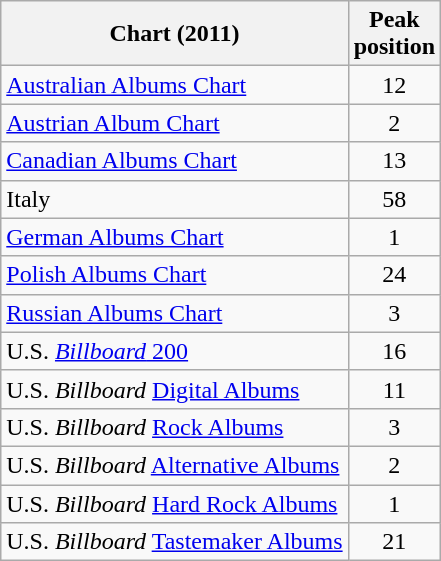<table class="wikitable sortable">
<tr>
<th>Chart (2011)</th>
<th>Peak<br>position</th>
</tr>
<tr>
<td><a href='#'>Australian Albums Chart</a></td>
<td style="text-align:center;">12</td>
</tr>
<tr>
<td><a href='#'>Austrian Album Chart</a></td>
<td style="text-align:center;">2</td>
</tr>
<tr>
<td><a href='#'>Canadian Albums Chart</a></td>
<td style="text-align:center;">13</td>
</tr>
<tr>
<td>Italy</td>
<td align="center">58</td>
</tr>
<tr>
<td><a href='#'>German Albums Chart</a></td>
<td style="text-align:center;">1</td>
</tr>
<tr>
<td><a href='#'>Polish Albums Chart</a></td>
<td style="text-align:center;">24</td>
</tr>
<tr>
<td><a href='#'>Russian Albums Chart</a></td>
<td style="text-align:center;">3</td>
</tr>
<tr>
<td>U.S. <a href='#'><em>Billboard</em> 200</a></td>
<td style="text-align:center;">16</td>
</tr>
<tr>
<td>U.S. <em>Billboard</em> <a href='#'>Digital Albums</a></td>
<td style="text-align:center;">11</td>
</tr>
<tr>
<td>U.S. <em>Billboard</em> <a href='#'>Rock Albums</a></td>
<td style="text-align:center;">3</td>
</tr>
<tr>
<td>U.S. <em>Billboard</em> <a href='#'>Alternative Albums</a></td>
<td style="text-align:center;">2</td>
</tr>
<tr>
<td>U.S. <em>Billboard</em> <a href='#'>Hard Rock Albums</a></td>
<td style="text-align:center;">1</td>
</tr>
<tr>
<td>U.S. <em>Billboard</em> <a href='#'>Tastemaker Albums</a></td>
<td style="text-align:center;">21</td>
</tr>
</table>
